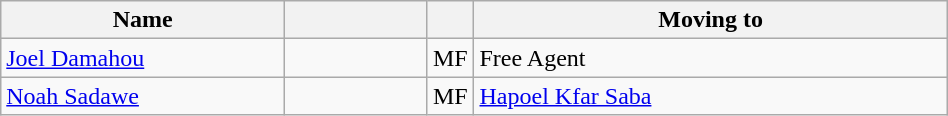<table class="wikitable" style="text-align: center; width:50%">
<tr>
<th width=30% align="center">Name</th>
<th width=15% align="center"></th>
<th width=5% align="center"></th>
<th width=50% align="center">Moving to</th>
</tr>
<tr>
<td align=left><a href='#'>Joel Damahou</a></td>
<td> </td>
<td>MF</td>
<td align=left>Free Agent</td>
</tr>
<tr>
<td align=left><a href='#'>Noah Sadawe</a></td>
<td> </td>
<td>MF</td>
<td align=left> <a href='#'>Hapoel Kfar Saba</a></td>
</tr>
</table>
